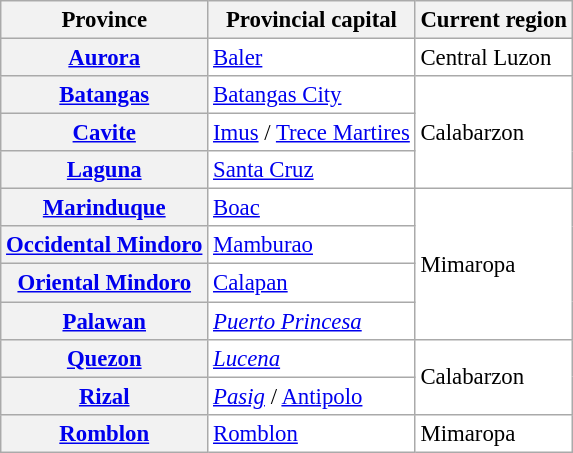<table class="wikitable sortable plainrowheaders" style="font-size:95%;background-color:white;">
<tr>
<th scope="col">Province</th>
<th scope="col">Provincial capital</th>
<th scope="col">Current region</th>
</tr>
<tr>
<th scope="row"><a href='#'>Aurora</a></th>
<td><a href='#'>Baler</a></td>
<td>Central Luzon</td>
</tr>
<tr>
<th scope="row"><a href='#'>Batangas</a></th>
<td><a href='#'>Batangas City</a></td>
<td rowspan="3">Calabarzon</td>
</tr>
<tr>
<th scope="row"><a href='#'>Cavite</a></th>
<td><a href='#'>Imus</a> / <a href='#'>Trece Martires</a></td>
</tr>
<tr>
<th scope="row"><a href='#'>Laguna</a></th>
<td><a href='#'>Santa Cruz</a></td>
</tr>
<tr>
<th scope="row"><a href='#'>Marinduque</a></th>
<td><a href='#'>Boac</a></td>
<td rowspan="4">Mimaropa</td>
</tr>
<tr>
<th scope="row"><a href='#'>Occidental Mindoro</a></th>
<td><a href='#'>Mamburao</a></td>
</tr>
<tr>
<th scope="row"><a href='#'>Oriental Mindoro</a></th>
<td><a href='#'>Calapan</a></td>
</tr>
<tr>
<th scope="row"><a href='#'>Palawan</a></th>
<td><em><a href='#'>Puerto Princesa</a></em></td>
</tr>
<tr>
<th scope="row"><a href='#'>Quezon</a></th>
<td><em><a href='#'>Lucena</a></em></td>
<td rowspan="2">Calabarzon</td>
</tr>
<tr>
<th scope="row"><a href='#'>Rizal</a></th>
<td><em><a href='#'>Pasig</a></em> / <a href='#'>Antipolo</a></td>
</tr>
<tr>
<th scope="row"><a href='#'>Romblon</a></th>
<td><a href='#'>Romblon</a></td>
<td>Mimaropa</td>
</tr>
</table>
